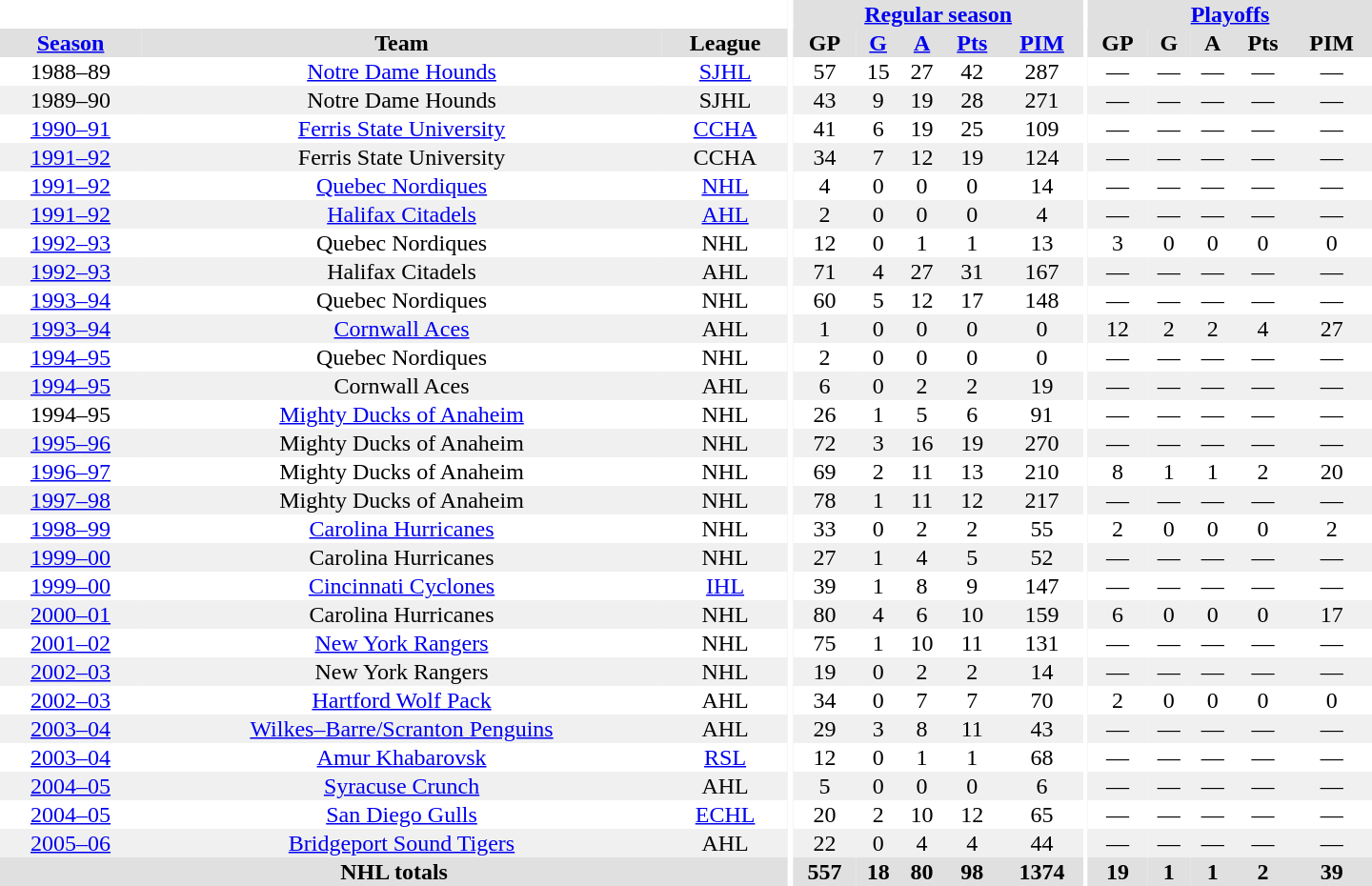<table border="0" cellpadding="1" cellspacing="0" style="text-align:center; width:60em">
<tr bgcolor="#e0e0e0">
<th colspan="3" bgcolor="#ffffff"></th>
<th rowspan="100" bgcolor="#ffffff"></th>
<th colspan="5"><a href='#'>Regular season</a></th>
<th rowspan="100" bgcolor="#ffffff"></th>
<th colspan="5"><a href='#'>Playoffs</a></th>
</tr>
<tr bgcolor="#e0e0e0">
<th><a href='#'>Season</a></th>
<th>Team</th>
<th>League</th>
<th>GP</th>
<th><a href='#'>G</a></th>
<th><a href='#'>A</a></th>
<th><a href='#'>Pts</a></th>
<th><a href='#'>PIM</a></th>
<th>GP</th>
<th>G</th>
<th>A</th>
<th>Pts</th>
<th>PIM</th>
</tr>
<tr>
<td>1988–89</td>
<td><a href='#'>Notre Dame Hounds</a></td>
<td><a href='#'>SJHL</a></td>
<td>57</td>
<td>15</td>
<td>27</td>
<td>42</td>
<td>287</td>
<td>—</td>
<td>—</td>
<td>—</td>
<td>—</td>
<td>—</td>
</tr>
<tr bgcolor="#f0f0f0">
<td>1989–90</td>
<td>Notre Dame Hounds</td>
<td>SJHL</td>
<td>43</td>
<td>9</td>
<td>19</td>
<td>28</td>
<td>271</td>
<td>—</td>
<td>—</td>
<td>—</td>
<td>—</td>
<td>—</td>
</tr>
<tr>
<td><a href='#'>1990–91</a></td>
<td><a href='#'>Ferris State University</a></td>
<td><a href='#'>CCHA</a></td>
<td>41</td>
<td>6</td>
<td>19</td>
<td>25</td>
<td>109</td>
<td>—</td>
<td>—</td>
<td>—</td>
<td>—</td>
<td>—</td>
</tr>
<tr bgcolor="#f0f0f0">
<td><a href='#'>1991–92</a></td>
<td>Ferris State University</td>
<td>CCHA</td>
<td>34</td>
<td>7</td>
<td>12</td>
<td>19</td>
<td>124</td>
<td>—</td>
<td>—</td>
<td>—</td>
<td>—</td>
<td>—</td>
</tr>
<tr>
<td><a href='#'>1991–92</a></td>
<td><a href='#'>Quebec Nordiques</a></td>
<td><a href='#'>NHL</a></td>
<td>4</td>
<td>0</td>
<td>0</td>
<td>0</td>
<td>14</td>
<td>—</td>
<td>—</td>
<td>—</td>
<td>—</td>
<td>—</td>
</tr>
<tr bgcolor="#f0f0f0">
<td><a href='#'>1991–92</a></td>
<td><a href='#'>Halifax Citadels</a></td>
<td><a href='#'>AHL</a></td>
<td>2</td>
<td>0</td>
<td>0</td>
<td>0</td>
<td>4</td>
<td>—</td>
<td>—</td>
<td>—</td>
<td>—</td>
<td>—</td>
</tr>
<tr>
<td><a href='#'>1992–93</a></td>
<td>Quebec Nordiques</td>
<td>NHL</td>
<td>12</td>
<td>0</td>
<td>1</td>
<td>1</td>
<td>13</td>
<td>3</td>
<td>0</td>
<td>0</td>
<td>0</td>
<td>0</td>
</tr>
<tr bgcolor="#f0f0f0">
<td><a href='#'>1992–93</a></td>
<td>Halifax Citadels</td>
<td>AHL</td>
<td>71</td>
<td>4</td>
<td>27</td>
<td>31</td>
<td>167</td>
<td>—</td>
<td>—</td>
<td>—</td>
<td>—</td>
<td>—</td>
</tr>
<tr>
<td><a href='#'>1993–94</a></td>
<td>Quebec Nordiques</td>
<td>NHL</td>
<td>60</td>
<td>5</td>
<td>12</td>
<td>17</td>
<td>148</td>
<td>—</td>
<td>—</td>
<td>—</td>
<td>—</td>
<td>—</td>
</tr>
<tr bgcolor="#f0f0f0">
<td><a href='#'>1993–94</a></td>
<td><a href='#'>Cornwall Aces</a></td>
<td>AHL</td>
<td>1</td>
<td>0</td>
<td>0</td>
<td>0</td>
<td>0</td>
<td>12</td>
<td>2</td>
<td>2</td>
<td>4</td>
<td>27</td>
</tr>
<tr>
<td><a href='#'>1994–95</a></td>
<td>Quebec Nordiques</td>
<td>NHL</td>
<td>2</td>
<td>0</td>
<td>0</td>
<td>0</td>
<td>0</td>
<td>—</td>
<td>—</td>
<td>—</td>
<td>—</td>
<td>—</td>
</tr>
<tr bgcolor="#f0f0f0">
<td><a href='#'>1994–95</a></td>
<td>Cornwall Aces</td>
<td>AHL</td>
<td>6</td>
<td>0</td>
<td>2</td>
<td>2</td>
<td>19</td>
<td>—</td>
<td>—</td>
<td>—</td>
<td>—</td>
<td>—</td>
</tr>
<tr>
<td>1994–95</td>
<td><a href='#'>Mighty Ducks of Anaheim</a></td>
<td>NHL</td>
<td>26</td>
<td>1</td>
<td>5</td>
<td>6</td>
<td>91</td>
<td>—</td>
<td>—</td>
<td>—</td>
<td>—</td>
<td>—</td>
</tr>
<tr bgcolor="#f0f0f0">
<td><a href='#'>1995–96</a></td>
<td>Mighty Ducks of Anaheim</td>
<td>NHL</td>
<td>72</td>
<td>3</td>
<td>16</td>
<td>19</td>
<td>270</td>
<td>—</td>
<td>—</td>
<td>—</td>
<td>—</td>
<td>—</td>
</tr>
<tr>
<td><a href='#'>1996–97</a></td>
<td>Mighty Ducks of Anaheim</td>
<td>NHL</td>
<td>69</td>
<td>2</td>
<td>11</td>
<td>13</td>
<td>210</td>
<td>8</td>
<td>1</td>
<td>1</td>
<td>2</td>
<td>20</td>
</tr>
<tr bgcolor="#f0f0f0">
<td><a href='#'>1997–98</a></td>
<td>Mighty Ducks of Anaheim</td>
<td>NHL</td>
<td>78</td>
<td>1</td>
<td>11</td>
<td>12</td>
<td>217</td>
<td>—</td>
<td>—</td>
<td>—</td>
<td>—</td>
<td>—</td>
</tr>
<tr>
<td><a href='#'>1998–99</a></td>
<td><a href='#'>Carolina Hurricanes</a></td>
<td>NHL</td>
<td>33</td>
<td>0</td>
<td>2</td>
<td>2</td>
<td>55</td>
<td>2</td>
<td>0</td>
<td>0</td>
<td>0</td>
<td>2</td>
</tr>
<tr bgcolor="#f0f0f0">
<td><a href='#'>1999–00</a></td>
<td>Carolina Hurricanes</td>
<td>NHL</td>
<td>27</td>
<td>1</td>
<td>4</td>
<td>5</td>
<td>52</td>
<td>—</td>
<td>—</td>
<td>—</td>
<td>—</td>
<td>—</td>
</tr>
<tr>
<td><a href='#'>1999–00</a></td>
<td><a href='#'>Cincinnati Cyclones</a></td>
<td><a href='#'>IHL</a></td>
<td>39</td>
<td>1</td>
<td>8</td>
<td>9</td>
<td>147</td>
<td>—</td>
<td>—</td>
<td>—</td>
<td>—</td>
<td>—</td>
</tr>
<tr bgcolor="#f0f0f0">
<td><a href='#'>2000–01</a></td>
<td>Carolina Hurricanes</td>
<td>NHL</td>
<td>80</td>
<td>4</td>
<td>6</td>
<td>10</td>
<td>159</td>
<td>6</td>
<td>0</td>
<td>0</td>
<td>0</td>
<td>17</td>
</tr>
<tr>
<td><a href='#'>2001–02</a></td>
<td><a href='#'>New York Rangers</a></td>
<td>NHL</td>
<td>75</td>
<td>1</td>
<td>10</td>
<td>11</td>
<td>131</td>
<td>—</td>
<td>—</td>
<td>—</td>
<td>—</td>
<td>—</td>
</tr>
<tr bgcolor="#f0f0f0">
<td><a href='#'>2002–03</a></td>
<td>New York Rangers</td>
<td>NHL</td>
<td>19</td>
<td>0</td>
<td>2</td>
<td>2</td>
<td>14</td>
<td>—</td>
<td>—</td>
<td>—</td>
<td>—</td>
<td>—</td>
</tr>
<tr>
<td><a href='#'>2002–03</a></td>
<td><a href='#'>Hartford Wolf Pack</a></td>
<td>AHL</td>
<td>34</td>
<td>0</td>
<td>7</td>
<td>7</td>
<td>70</td>
<td>2</td>
<td>0</td>
<td>0</td>
<td>0</td>
<td>0</td>
</tr>
<tr bgcolor="#f0f0f0">
<td><a href='#'>2003–04</a></td>
<td><a href='#'>Wilkes–Barre/Scranton Penguins</a></td>
<td>AHL</td>
<td>29</td>
<td>3</td>
<td>8</td>
<td>11</td>
<td>43</td>
<td>—</td>
<td>—</td>
<td>—</td>
<td>—</td>
<td>—</td>
</tr>
<tr>
<td><a href='#'>2003–04</a></td>
<td><a href='#'>Amur Khabarovsk</a></td>
<td><a href='#'>RSL</a></td>
<td>12</td>
<td>0</td>
<td>1</td>
<td>1</td>
<td>68</td>
<td>—</td>
<td>—</td>
<td>—</td>
<td>—</td>
<td>—</td>
</tr>
<tr bgcolor="#f0f0f0">
<td><a href='#'>2004–05</a></td>
<td><a href='#'>Syracuse Crunch</a></td>
<td>AHL</td>
<td>5</td>
<td>0</td>
<td>0</td>
<td>0</td>
<td>6</td>
<td>—</td>
<td>—</td>
<td>—</td>
<td>—</td>
<td>—</td>
</tr>
<tr>
<td><a href='#'>2004–05</a></td>
<td><a href='#'>San Diego Gulls</a></td>
<td><a href='#'>ECHL</a></td>
<td>20</td>
<td>2</td>
<td>10</td>
<td>12</td>
<td>65</td>
<td>—</td>
<td>—</td>
<td>—</td>
<td>—</td>
<td>—</td>
</tr>
<tr bgcolor="#f0f0f0">
<td><a href='#'>2005–06</a></td>
<td><a href='#'>Bridgeport Sound Tigers</a></td>
<td>AHL</td>
<td>22</td>
<td>0</td>
<td>4</td>
<td>4</td>
<td>44</td>
<td>—</td>
<td>—</td>
<td>—</td>
<td>—</td>
<td>—</td>
</tr>
<tr bgcolor="#e0e0e0">
<th colspan="3">NHL totals</th>
<th>557</th>
<th>18</th>
<th>80</th>
<th>98</th>
<th>1374</th>
<th>19</th>
<th>1</th>
<th>1</th>
<th>2</th>
<th>39</th>
</tr>
</table>
